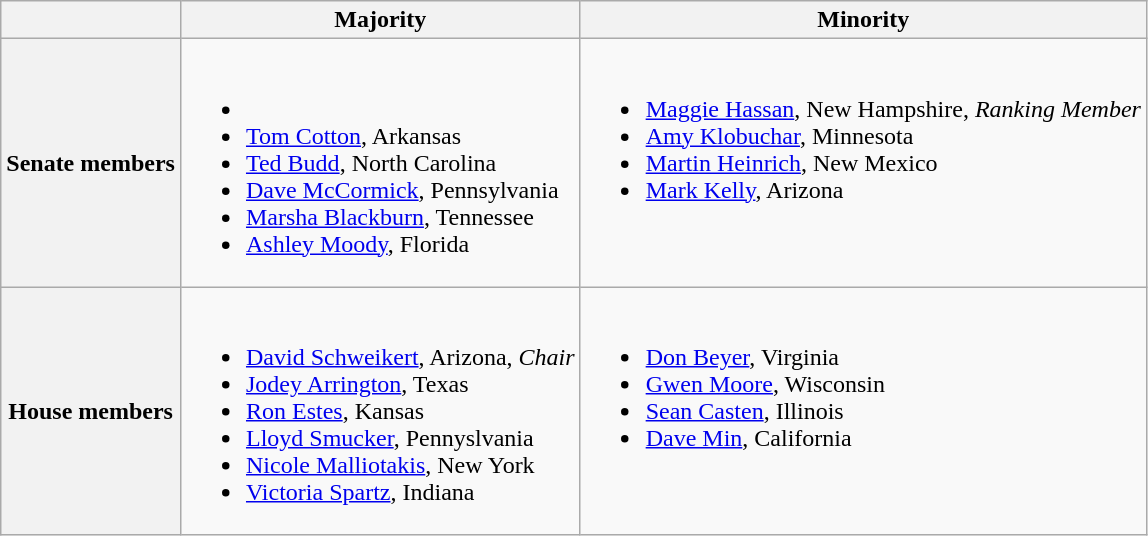<table class="wikitable">
<tr>
<th></th>
<th>Majority</th>
<th>Minority</th>
</tr>
<tr>
<th>Senate members</th>
<td valign="top" ><br><ul><li></li><li><a href='#'>Tom Cotton</a>, Arkansas</li><li><a href='#'>Ted Budd</a>, North Carolina</li><li><a href='#'>Dave McCormick</a>, Pennsylvania</li><li><a href='#'>Marsha Blackburn</a>, Tennessee</li><li><a href='#'>Ashley Moody</a>, Florida</li></ul></td>
<td valign="top" ><br><ul><li><a href='#'>Maggie Hassan</a>, New Hampshire, <em>Ranking Member</em></li><li><a href='#'>Amy Klobuchar</a>, Minnesota</li><li><a href='#'>Martin Heinrich</a>, New Mexico</li><li><a href='#'>Mark Kelly</a>, Arizona</li></ul></td>
</tr>
<tr>
<th>House members</th>
<td valign="top" ><br><ul><li><a href='#'>David Schweikert</a>, Arizona, <em>Chair</em></li><li><a href='#'>Jodey Arrington</a>, Texas</li><li><a href='#'>Ron Estes</a>, Kansas</li><li><a href='#'>Lloyd Smucker</a>, Pennyslvania</li><li><a href='#'>Nicole Malliotakis</a>, New York</li><li><a href='#'>Victoria Spartz</a>, Indiana</li></ul></td>
<td valign="top" ><br><ul><li><a href='#'>Don Beyer</a>, Virginia</li><li><a href='#'>Gwen Moore</a>, Wisconsin</li><li><a href='#'>Sean Casten</a>, Illinois</li><li><a href='#'>Dave Min</a>, California</li></ul></td>
</tr>
</table>
